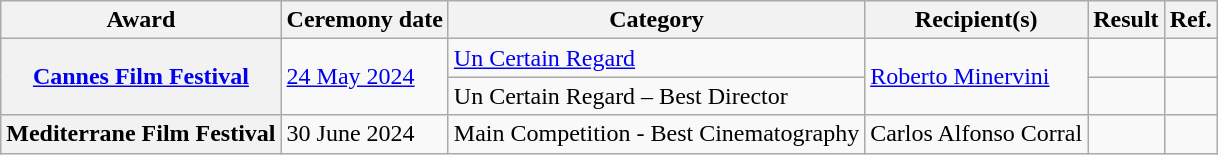<table class="wikitable sortable plainrowheaders">
<tr>
<th scope="col">Award</th>
<th scope="col">Ceremony date</th>
<th scope="col">Category</th>
<th scope="col">Recipient(s)</th>
<th scope="col">Result</th>
<th scope="col">Ref.</th>
</tr>
<tr>
<th rowspan="2" scope="row"><a href='#'>Cannes Film Festival</a></th>
<td rowspan="2"><a href='#'>24 May 2024</a></td>
<td><a href='#'>Un Certain Regard</a></td>
<td rowspan="2"><a href='#'>Roberto Minervini</a></td>
<td></td>
<td align="center"></td>
</tr>
<tr>
<td>Un Certain Regard – Best Director</td>
<td></td>
<td align="center"></td>
</tr>
<tr>
<th scope="row">Mediterrane Film Festival</th>
<td>30 June 2024</td>
<td>Main Competition - Best Cinematography</td>
<td>Carlos Alfonso Corral</td>
<td></td>
<td align="center"></td>
</tr>
</table>
